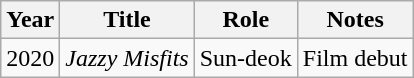<table class="wikitable">
<tr>
<th>Year</th>
<th>Title</th>
<th>Role</th>
<th>Notes</th>
</tr>
<tr>
<td>2020</td>
<td><em>Jazzy Misfits</em></td>
<td>Sun-deok</td>
<td>Film debut</td>
</tr>
</table>
